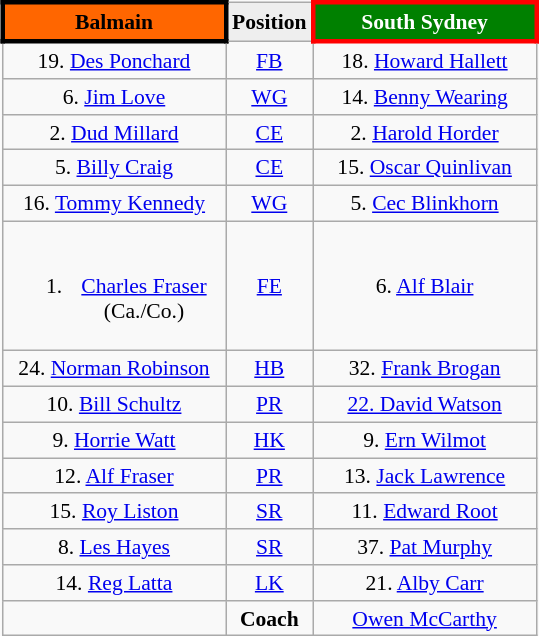<table align="right" class="wikitable" style="font-size:90%; margin-left:1em">
<tr bgcolor="#FF0033">
<th style="width:140px; border:3px solid black; background: #f60; color: black">Balmain</th>
<th style="width:40px; text-align:center; background:#eee; color:black;">Position</th>
<th style="width:140px; border:3px solid red; background: green; color: white">South Sydney</th>
</tr>
<tr align=center>
<td>19. <a href='#'>Des Ponchard</a></td>
<td><a href='#'>FB</a></td>
<td>18. <a href='#'>Howard Hallett</a></td>
</tr>
<tr align=center>
<td>6. <a href='#'>Jim Love</a></td>
<td><a href='#'>WG</a></td>
<td>14. <a href='#'>Benny Wearing</a></td>
</tr>
<tr align=center>
<td>2. <a href='#'>Dud Millard</a></td>
<td><a href='#'>CE</a></td>
<td>2. <a href='#'>Harold Horder</a></td>
</tr>
<tr align=center>
<td>5. <a href='#'>Billy Craig</a></td>
<td><a href='#'>CE</a></td>
<td>15. <a href='#'>Oscar Quinlivan</a></td>
</tr>
<tr align=center>
<td>16. <a href='#'>Tommy Kennedy</a></td>
<td><a href='#'>WG</a></td>
<td>5. <a href='#'>Cec Blinkhorn</a></td>
</tr>
<tr align=center>
<td><br><ol><li><a href='#'>Charles Fraser</a> (Ca./Co.)</li></ol></td>
<td><a href='#'>FE</a></td>
<td>6. <a href='#'>Alf Blair</a></td>
</tr>
<tr align=center>
<td>24. <a href='#'>Norman Robinson</a></td>
<td><a href='#'>HB</a></td>
<td>32. <a href='#'>Frank Brogan</a></td>
</tr>
<tr align=center>
<td>10. <a href='#'>Bill Schultz</a></td>
<td><a href='#'>PR</a></td>
<td><a href='#'>22. David Watson</a></td>
</tr>
<tr align=center>
<td>9. <a href='#'>Horrie Watt</a></td>
<td><a href='#'>HK</a></td>
<td>9. <a href='#'>Ern Wilmot</a></td>
</tr>
<tr align=center>
<td>12. <a href='#'>Alf Fraser</a></td>
<td><a href='#'>PR</a></td>
<td>13. <a href='#'>Jack Lawrence</a></td>
</tr>
<tr align=center>
<td>15. <a href='#'>Roy Liston</a></td>
<td><a href='#'>SR</a></td>
<td>11. <a href='#'>Edward Root</a></td>
</tr>
<tr align=center>
<td>8. <a href='#'>Les Hayes</a></td>
<td><a href='#'>SR</a></td>
<td>37. <a href='#'>Pat Murphy</a></td>
</tr>
<tr align=center>
<td>14. <a href='#'>Reg Latta</a></td>
<td><a href='#'>LK</a></td>
<td>21. <a href='#'>Alby Carr</a></td>
</tr>
<tr align=center>
<td></td>
<td><strong>Coach</strong></td>
<td><a href='#'>Owen McCarthy</a></td>
</tr>
</table>
